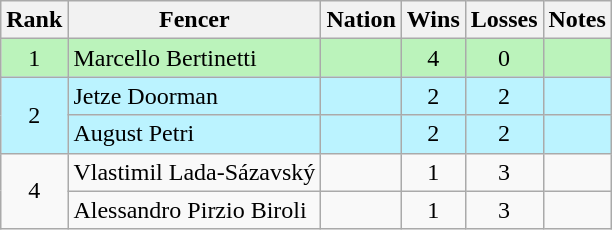<table class="wikitable sortable" style="text-align:center">
<tr>
<th>Rank</th>
<th>Fencer</th>
<th>Nation</th>
<th>Wins</th>
<th>Losses</th>
<th>Notes</th>
</tr>
<tr bgcolor=bbf3bb>
<td>1</td>
<td align=left>Marcello Bertinetti</td>
<td align=left></td>
<td>4</td>
<td>0</td>
<td></td>
</tr>
<tr bgcolor=bbf3ff>
<td rowspan=2>2</td>
<td align=left>Jetze Doorman</td>
<td align=left></td>
<td>2</td>
<td>2</td>
<td></td>
</tr>
<tr bgcolor=bbf3ff>
<td align=left>August Petri</td>
<td align=left></td>
<td>2</td>
<td>2</td>
<td></td>
</tr>
<tr>
<td rowspan=2>4</td>
<td align=left>Vlastimil Lada-Sázavský</td>
<td align=left></td>
<td>1</td>
<td>3</td>
<td></td>
</tr>
<tr>
<td align=left>Alessandro Pirzio Biroli</td>
<td align=left></td>
<td>1</td>
<td>3</td>
<td></td>
</tr>
</table>
